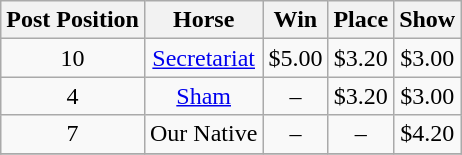<table class="wikitable plainrowheaders">
<tr>
<th scope="col">Post Position</th>
<th scope="col">Horse</th>
<th scope="col">Win</th>
<th scope="col">Place</th>
<th scope="col">Show</th>
</tr>
<tr>
<td style="text-align:center;">10</td>
<td style="text-align:center;"><a href='#'>Secretariat</a></td>
<td style="text-align:center;">$5.00</td>
<td style="text-align:center;">$3.20</td>
<td style="text-align:center;">$3.00</td>
</tr>
<tr>
<td style="text-align:center;">4</td>
<td style="text-align:center;"><a href='#'>Sham</a></td>
<td style="text-align:center;">–</td>
<td style="text-align:center;">$3.20</td>
<td style="text-align:center;">$3.00</td>
</tr>
<tr>
<td style="text-align:center;">7</td>
<td style="text-align:center;">Our Native</td>
<td style="text-align:center;">–</td>
<td style="text-align:center;">–</td>
<td style="text-align:center;">$4.20</td>
</tr>
<tr>
</tr>
</table>
